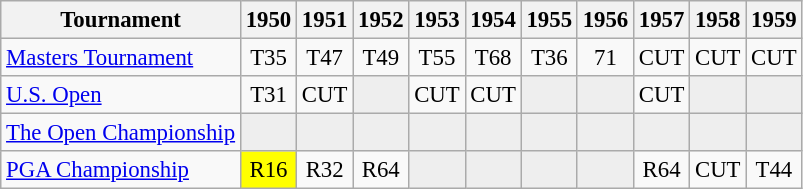<table class="wikitable" style="font-size:95%;text-align:center;">
<tr>
<th>Tournament</th>
<th>1950</th>
<th>1951</th>
<th>1952</th>
<th>1953</th>
<th>1954</th>
<th>1955</th>
<th>1956</th>
<th>1957</th>
<th>1958</th>
<th>1959</th>
</tr>
<tr>
<td align=left><a href='#'>Masters Tournament</a></td>
<td>T35</td>
<td>T47</td>
<td>T49</td>
<td>T55</td>
<td>T68</td>
<td>T36</td>
<td>71</td>
<td>CUT</td>
<td>CUT</td>
<td>CUT</td>
</tr>
<tr>
<td align=left><a href='#'>U.S. Open</a></td>
<td>T31</td>
<td>CUT</td>
<td style="background:#eeeeee;"></td>
<td>CUT</td>
<td>CUT</td>
<td style="background:#eeeeee;"></td>
<td style="background:#eeeeee;"></td>
<td>CUT</td>
<td style="background:#eeeeee;"></td>
<td style="background:#eeeeee;"></td>
</tr>
<tr>
<td align=left><a href='#'>The Open Championship</a></td>
<td style="background:#eeeeee;"></td>
<td style="background:#eeeeee;"></td>
<td style="background:#eeeeee;"></td>
<td style="background:#eeeeee;"></td>
<td style="background:#eeeeee;"></td>
<td style="background:#eeeeee;"></td>
<td style="background:#eeeeee;"></td>
<td style="background:#eeeeee;"></td>
<td style="background:#eeeeee;"></td>
<td style="background:#eeeeee;"></td>
</tr>
<tr>
<td align=left><a href='#'>PGA Championship</a></td>
<td style="background:yellow;">R16</td>
<td>R32</td>
<td>R64</td>
<td style="background:#eeeeee;"></td>
<td style="background:#eeeeee;"></td>
<td style="background:#eeeeee;"></td>
<td style="background:#eeeeee;"></td>
<td>R64</td>
<td>CUT</td>
<td>T44</td>
</tr>
</table>
